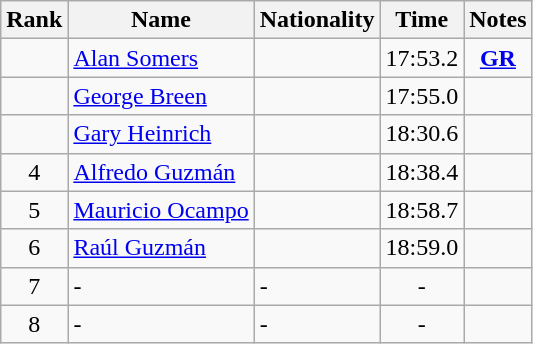<table class="wikitable sortable" style="text-align:center">
<tr>
<th>Rank</th>
<th>Name</th>
<th>Nationality</th>
<th>Time</th>
<th>Notes</th>
</tr>
<tr>
<td></td>
<td align=left><a href='#'>Alan Somers</a></td>
<td align=left></td>
<td>17:53.2</td>
<td><strong><a href='#'>GR</a></strong></td>
</tr>
<tr>
<td></td>
<td align=left><a href='#'>George Breen</a></td>
<td align=left></td>
<td>17:55.0</td>
<td></td>
</tr>
<tr>
<td></td>
<td align=left><a href='#'>Gary Heinrich</a></td>
<td align=left></td>
<td>18:30.6</td>
<td></td>
</tr>
<tr>
<td>4</td>
<td align=left><a href='#'>Alfredo Guzmán</a></td>
<td align=left></td>
<td>18:38.4</td>
<td></td>
</tr>
<tr>
<td>5</td>
<td align=left><a href='#'>Mauricio Ocampo</a></td>
<td align=left></td>
<td>18:58.7</td>
<td></td>
</tr>
<tr>
<td>6</td>
<td align=left><a href='#'>Raúl Guzmán</a></td>
<td align=left></td>
<td>18:59.0</td>
<td></td>
</tr>
<tr>
<td>7</td>
<td align=left>-</td>
<td align=left>-</td>
<td>-</td>
<td></td>
</tr>
<tr>
<td>8</td>
<td align=left>-</td>
<td align=left>-</td>
<td>-</td>
<td></td>
</tr>
</table>
